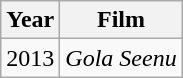<table class="wikitable">
<tr>
<th>Year</th>
<th>Film</th>
</tr>
<tr>
<td>2013</td>
<td><em>Gola Seenu</em></td>
</tr>
</table>
